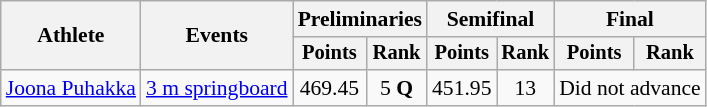<table class=wikitable style="font-size:90%">
<tr>
<th rowspan="2">Athlete</th>
<th rowspan="2">Events</th>
<th colspan="2">Preliminaries</th>
<th colspan="2">Semifinal</th>
<th colspan="2">Final</th>
</tr>
<tr style="font-size:95%">
<th>Points</th>
<th>Rank</th>
<th>Points</th>
<th>Rank</th>
<th>Points</th>
<th>Rank</th>
</tr>
<tr align=center>
<td align=left><a href='#'>Joona Puhakka</a></td>
<td align=left><a href='#'>3 m springboard</a></td>
<td>469.45</td>
<td>5 <strong>Q</strong></td>
<td>451.95</td>
<td>13</td>
<td colspan=2>Did not advance</td>
</tr>
</table>
